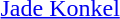<table style="width:100%;">
<tr>
<td style="vertical-align:top; width:20%;"> <a href='#'>Jade Konkel</a></td>
<td style="vertical-align:top; width:20%;"></td>
<td style="vertical-align:top; width:20%;"></td>
</tr>
</table>
